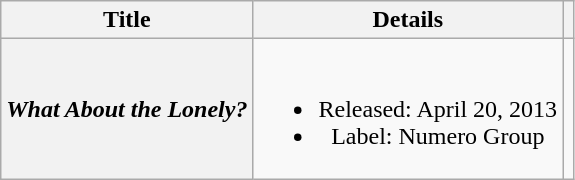<table class="wikitable plainrowheaders" style="text-align:center;">
<tr>
<th scope="col">Title</th>
<th scope="col">Details</th>
<th scope="col"></th>
</tr>
<tr>
<th scope="row"><em>What About the Lonely?</em></th>
<td><br><ul><li>Released: April 20, 2013</li><li>Label: Numero Group</li></ul></td>
<td></td>
</tr>
</table>
